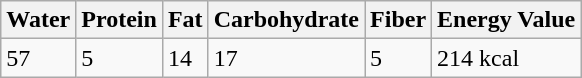<table class="wikitable sortable">
<tr>
<th>Water</th>
<th>Protein</th>
<th>Fat</th>
<th>Carbohydrate</th>
<th>Fiber</th>
<th>Energy Value</th>
</tr>
<tr>
<td>57</td>
<td>5</td>
<td>14</td>
<td>17</td>
<td>5</td>
<td>214 kcal</td>
</tr>
</table>
